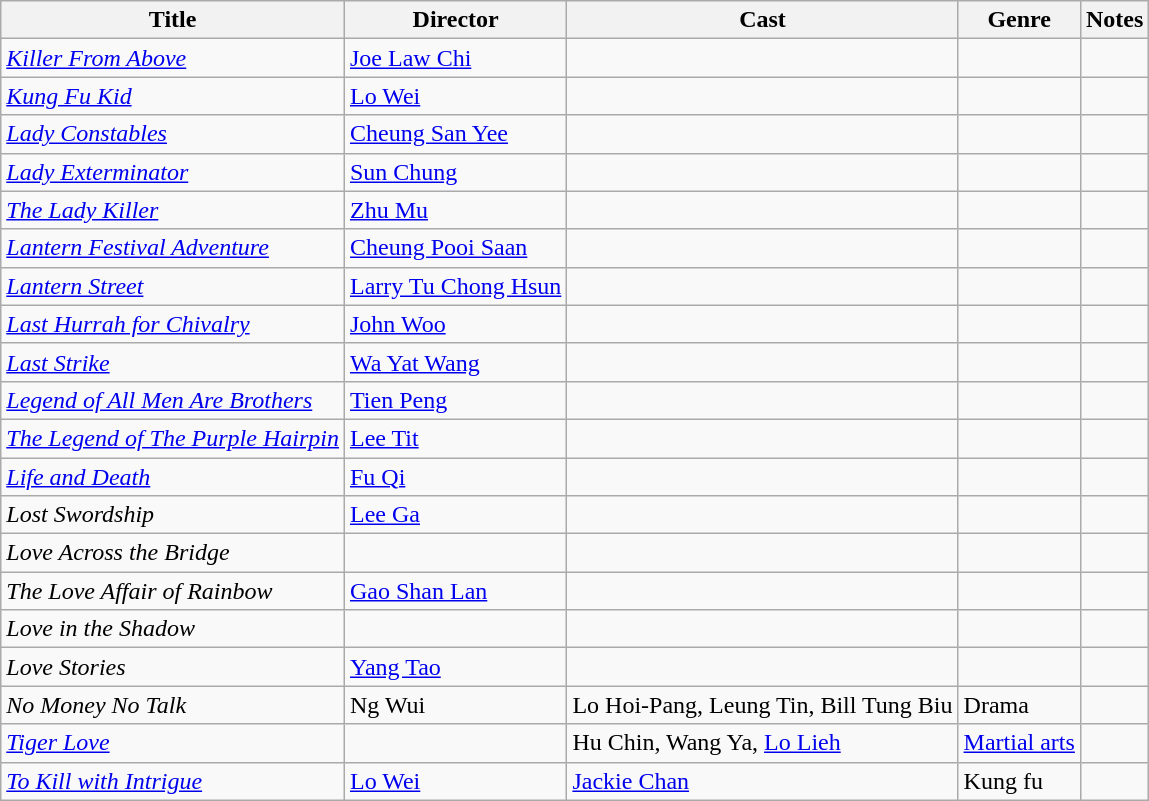<table class="wikitable">
<tr>
<th>Title</th>
<th>Director</th>
<th>Cast</th>
<th>Genre</th>
<th>Notes</th>
</tr>
<tr>
<td><em><a href='#'>Killer From Above</a></em></td>
<td><a href='#'>Joe Law Chi</a></td>
<td></td>
<td></td>
<td></td>
</tr>
<tr>
<td><em><a href='#'>Kung Fu Kid</a></em></td>
<td><a href='#'>Lo Wei</a></td>
<td></td>
<td></td>
<td></td>
</tr>
<tr>
<td><em><a href='#'>Lady Constables</a></em></td>
<td><a href='#'>Cheung San Yee</a></td>
<td></td>
<td></td>
<td></td>
</tr>
<tr>
<td><em><a href='#'>Lady Exterminator</a></em></td>
<td><a href='#'>Sun Chung</a></td>
<td></td>
<td></td>
<td></td>
</tr>
<tr>
<td><em><a href='#'>The Lady Killer</a></em></td>
<td><a href='#'>Zhu Mu</a></td>
<td></td>
<td></td>
<td></td>
</tr>
<tr>
<td><em><a href='#'>Lantern Festival Adventure</a></em></td>
<td><a href='#'>Cheung Pooi Saan</a></td>
<td></td>
<td></td>
<td></td>
</tr>
<tr>
<td><em><a href='#'>Lantern Street</a></em></td>
<td><a href='#'>Larry Tu Chong Hsun</a></td>
<td></td>
<td></td>
<td></td>
</tr>
<tr>
<td><em><a href='#'>Last Hurrah for Chivalry</a></em></td>
<td><a href='#'>John Woo</a></td>
<td></td>
<td></td>
<td></td>
</tr>
<tr>
<td><em><a href='#'>Last Strike</a></em></td>
<td><a href='#'>Wa Yat Wang</a></td>
<td></td>
<td></td>
<td></td>
</tr>
<tr>
<td><em><a href='#'>Legend of All Men Are Brothers</a></em></td>
<td><a href='#'>Tien Peng</a></td>
<td></td>
<td></td>
<td></td>
</tr>
<tr>
<td><em><a href='#'>The Legend of The Purple Hairpin</a></em></td>
<td><a href='#'>Lee Tit</a></td>
<td></td>
<td></td>
<td></td>
</tr>
<tr>
<td><em><a href='#'>Life and Death</a></em></td>
<td><a href='#'>Fu Qi</a></td>
<td></td>
<td></td>
<td></td>
</tr>
<tr>
<td><em>Lost Swordship</em></td>
<td><a href='#'>Lee Ga</a></td>
<td></td>
<td></td>
<td></td>
</tr>
<tr>
<td><em>Love Across the Bridge</em></td>
<td></td>
<td></td>
<td></td>
<td></td>
</tr>
<tr>
<td><em>The Love Affair of Rainbow</em></td>
<td><a href='#'>Gao Shan Lan</a></td>
<td></td>
<td></td>
<td></td>
</tr>
<tr>
<td><em>Love in the Shadow</em></td>
<td></td>
<td></td>
<td></td>
<td></td>
</tr>
<tr>
<td><em>Love Stories</em></td>
<td><a href='#'>Yang Tao</a></td>
<td></td>
<td></td>
<td></td>
</tr>
<tr>
<td><em>No Money No Talk</em></td>
<td>Ng Wui</td>
<td>Lo Hoi-Pang, Leung Tin, Bill Tung Biu</td>
<td>Drama</td>
<td></td>
</tr>
<tr>
<td><em><a href='#'>Tiger Love</a></em></td>
<td></td>
<td>Hu Chin, Wang Ya, <a href='#'>Lo Lieh</a></td>
<td><a href='#'>Martial arts</a></td>
<td></td>
</tr>
<tr>
<td><em><a href='#'>To Kill with Intrigue</a></em></td>
<td><a href='#'>Lo Wei</a></td>
<td><a href='#'>Jackie Chan</a></td>
<td>Kung fu</td>
<td></td>
</tr>
</table>
